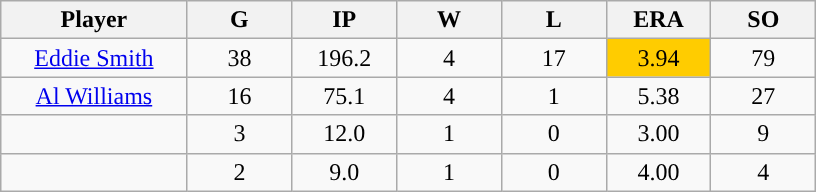<table class="wikitable sortable">
<tr>
<th bgcolor="#DDDDFF" width="16%">Player</th>
<th bgcolor="#DDDDFF" width="9%">G</th>
<th bgcolor="#DDDDFF" width="9%">IP</th>
<th bgcolor="#DDDDFF" width="9%">W</th>
<th bgcolor="#DDDDFF" width="9%">L</th>
<th bgcolor="#DDDDFF" width="9%">ERA</th>
<th bgcolor="#DDDDFF" width="9%">SO</th>
</tr>
<tr align="center">
<td><a href='#'>Eddie Smith</a></td>
<td>38</td>
<td>196.2</td>
<td>4</td>
<td>17</td>
<td style="background:#fc0;">3.94</td>
<td>79</td>
</tr>
<tr align=center>
<td><a href='#'>Al Williams</a></td>
<td>16</td>
<td>75.1</td>
<td>4</td>
<td>1</td>
<td>5.38</td>
<td>27</td>
</tr>
<tr align="center">
<td></td>
<td>3</td>
<td>12.0</td>
<td>1</td>
<td>0</td>
<td>3.00</td>
<td>9</td>
</tr>
<tr align="center">
<td></td>
<td>2</td>
<td>9.0</td>
<td>1</td>
<td>0</td>
<td>4.00</td>
<td>4</td>
</tr>
</table>
